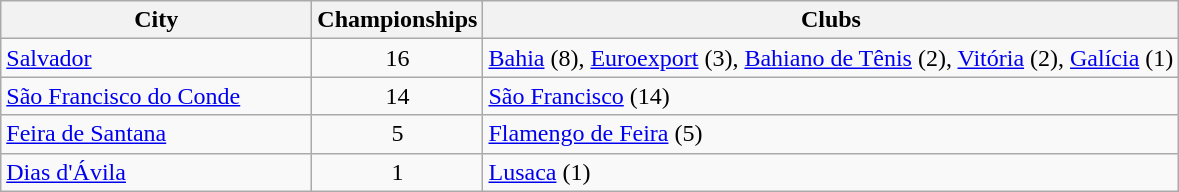<table class="wikitable">
<tr>
<th style="width:200px">City</th>
<th>Championships</th>
<th>Clubs</th>
</tr>
<tr>
<td> <a href='#'>Salvador</a></td>
<td align="center">16</td>
<td><a href='#'>Bahia</a> (8), <a href='#'>Euroexport</a> (3), <a href='#'>Bahiano de Tênis</a> (2), <a href='#'>Vitória</a> (2), <a href='#'>Galícia</a> (1)</td>
</tr>
<tr>
<td> <a href='#'>São Francisco do Conde</a></td>
<td align="center">14</td>
<td><a href='#'>São Francisco</a> (14)</td>
</tr>
<tr>
<td> <a href='#'>Feira de Santana</a></td>
<td align="center">5</td>
<td><a href='#'>Flamengo de Feira</a> (5)</td>
</tr>
<tr>
<td> <a href='#'>Dias d'Ávila</a></td>
<td align="center">1</td>
<td><a href='#'>Lusaca</a> (1)</td>
</tr>
</table>
